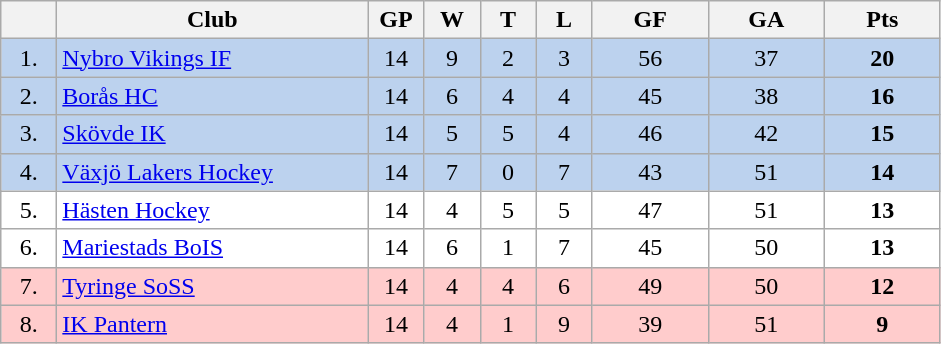<table class="wikitable">
<tr>
<th width="30"></th>
<th width="200">Club</th>
<th width="30">GP</th>
<th width="30">W</th>
<th width="30">T</th>
<th width="30">L</th>
<th width="70">GF</th>
<th width="70">GA</th>
<th width="70">Pts</th>
</tr>
<tr bgcolor="#BCD2EE" align="center">
<td>1.</td>
<td align="left"><a href='#'>Nybro Vikings IF</a></td>
<td>14</td>
<td>9</td>
<td>2</td>
<td>3</td>
<td>56</td>
<td>37</td>
<td><strong>20</strong></td>
</tr>
<tr bgcolor="#BCD2EE" align="center">
<td>2.</td>
<td align="left"><a href='#'>Borås HC</a></td>
<td>14</td>
<td>6</td>
<td>4</td>
<td>4</td>
<td>45</td>
<td>38</td>
<td><strong>16</strong></td>
</tr>
<tr bgcolor="#BCD2EE" align="center">
<td>3.</td>
<td align="left"><a href='#'>Skövde IK</a></td>
<td>14</td>
<td>5</td>
<td>5</td>
<td>4</td>
<td>46</td>
<td>42</td>
<td><strong>15</strong></td>
</tr>
<tr bgcolor="#BCD2EE" align="center">
<td>4.</td>
<td align="left"><a href='#'>Växjö Lakers Hockey</a></td>
<td>14</td>
<td>7</td>
<td>0</td>
<td>7</td>
<td>43</td>
<td>51</td>
<td><strong>14</strong></td>
</tr>
<tr bgcolor="#FFFFFF" align="center">
<td>5.</td>
<td align="left"><a href='#'>Hästen Hockey</a></td>
<td>14</td>
<td>4</td>
<td>5</td>
<td>5</td>
<td>47</td>
<td>51</td>
<td><strong>13</strong></td>
</tr>
<tr bgcolor="#FFFFFF" align="center">
<td>6.</td>
<td align="left"><a href='#'>Mariestads BoIS</a></td>
<td>14</td>
<td>6</td>
<td>1</td>
<td>7</td>
<td>45</td>
<td>50</td>
<td><strong>13</strong></td>
</tr>
<tr bgcolor="#FFCCCC" align="center">
<td>7.</td>
<td align="left"><a href='#'>Tyringe SoSS</a></td>
<td>14</td>
<td>4</td>
<td>4</td>
<td>6</td>
<td>49</td>
<td>50</td>
<td><strong>12</strong></td>
</tr>
<tr bgcolor="#FFCCCC" align="center">
<td>8.</td>
<td align="left"><a href='#'>IK Pantern</a></td>
<td>14</td>
<td>4</td>
<td>1</td>
<td>9</td>
<td>39</td>
<td>51</td>
<td><strong>9</strong></td>
</tr>
</table>
